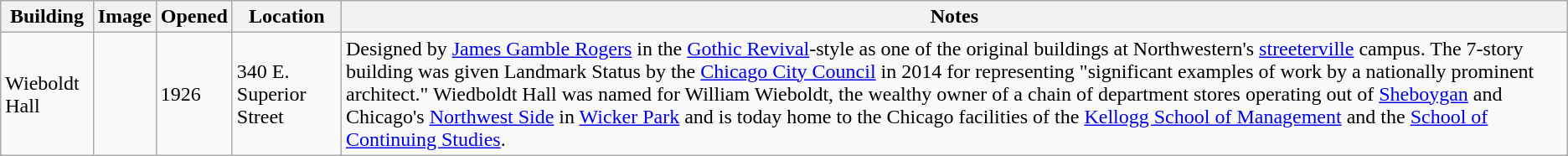<table class="wikitable">
<tr>
<th>Building</th>
<th>Image</th>
<th>Opened</th>
<th>Location</th>
<th>Notes</th>
</tr>
<tr>
<td>Wieboldt Hall</td>
<td></td>
<td>1926</td>
<td>340 E. Superior Street</td>
<td>Designed by <a href='#'>James Gamble Rogers</a> in the <a href='#'>Gothic Revival</a>-style as one of the original buildings at Northwestern's <a href='#'>streeterville</a> campus. The 7-story building was given Landmark Status by the <a href='#'>Chicago City Council</a> in 2014 for representing "significant examples of work by a nationally prominent architect." Wiedboldt Hall was named for William Wieboldt, the wealthy owner of a chain of department stores operating out of <a href='#'>Sheboygan</a> and Chicago's <a href='#'>Northwest Side</a> in <a href='#'>Wicker Park</a> and is today home to the Chicago facilities of the <a href='#'>Kellogg School of Management</a> and the <a href='#'>School of Continuing Studies</a>.</td>
</tr>
</table>
